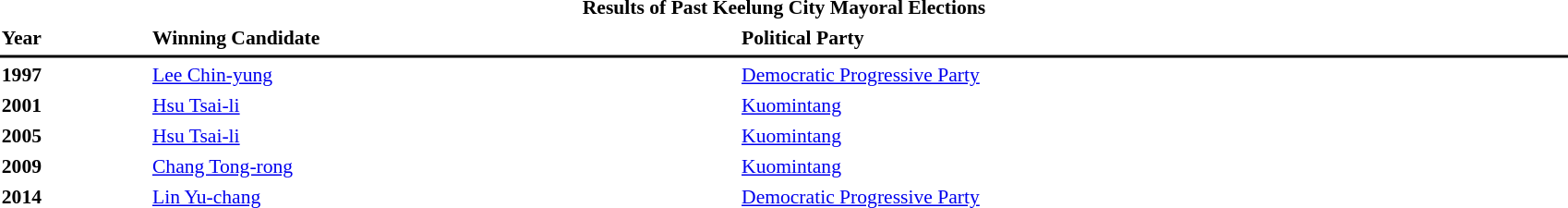<table id="toc" style="margin:1em auto; width: 90%; font-size: 90%;" cellspacing="3">
<tr>
<td colspan="3" align="center"><strong>Results of Past Keelung City Mayoral Elections</strong></td>
</tr>
<tr>
<td><strong>Year</strong></td>
<td><strong> Winning Candidate</strong></td>
<td><strong>Political Party</strong></td>
</tr>
<tr>
<th bgcolor="#000000" colspan="5"></th>
</tr>
<tr>
<td><strong>1997</strong></td>
<td><a href='#'>Lee Chin-yung</a></td>
<td> <a href='#'>Democratic Progressive Party</a></td>
</tr>
<tr>
<td><strong>2001</strong></td>
<td><a href='#'>Hsu Tsai-li</a></td>
<td> <a href='#'>Kuomintang</a></td>
</tr>
<tr>
<td><strong>2005</strong></td>
<td><a href='#'>Hsu Tsai-li</a></td>
<td> <a href='#'>Kuomintang</a></td>
</tr>
<tr>
<td><strong>2009</strong></td>
<td><a href='#'>Chang Tong-rong</a></td>
<td> <a href='#'>Kuomintang</a></td>
</tr>
<tr>
<td><strong>2014</strong></td>
<td><a href='#'>Lin Yu-chang</a></td>
<td> <a href='#'>Democratic Progressive Party</a></td>
</tr>
</table>
